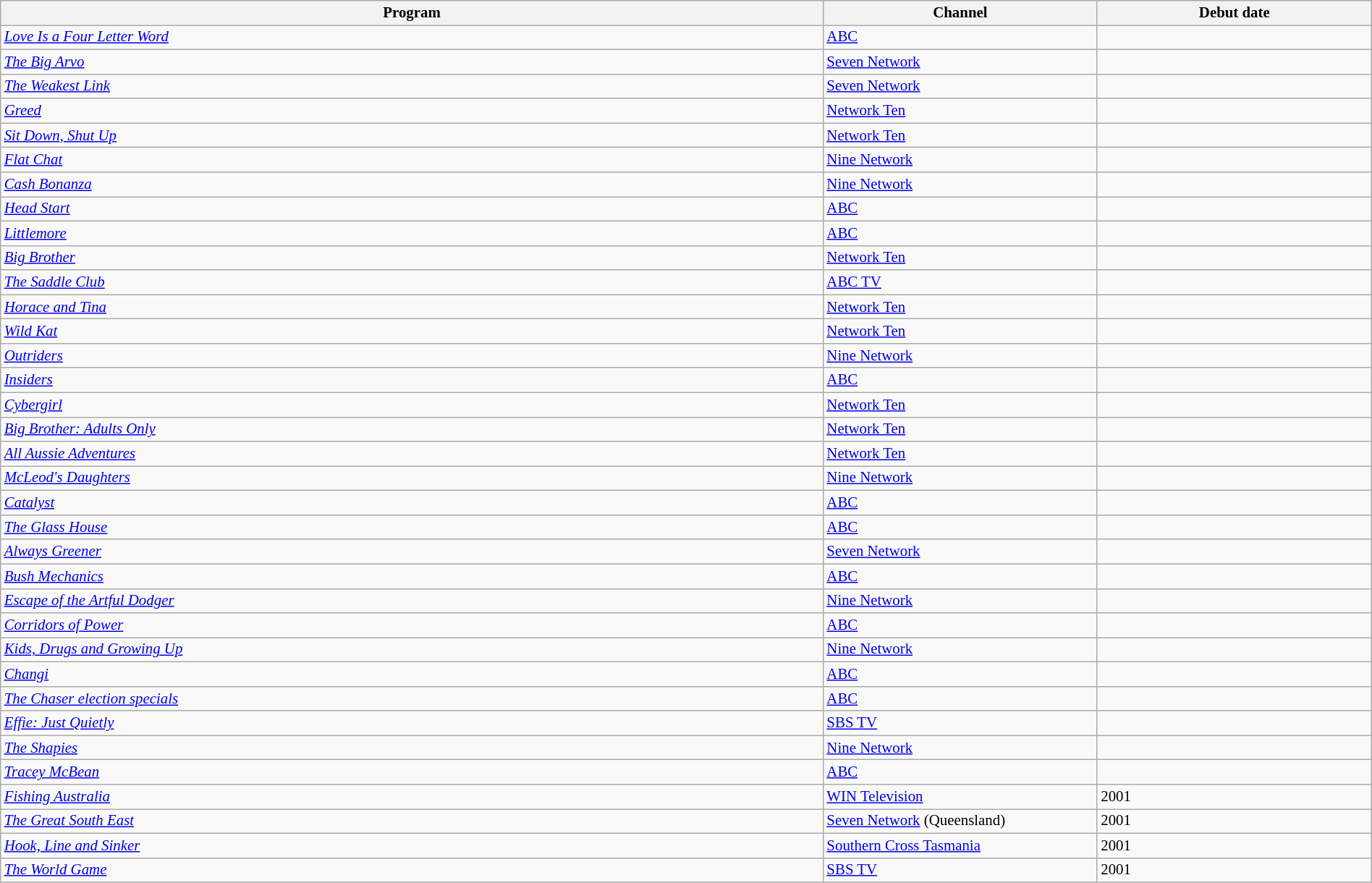<table class="wikitable sortable" width="100%" style="font-size:87%;">
<tr bgcolor="#efefef">
<th width=60%>Program</th>
<th width=20%>Channel</th>
<th width=20%>Debut date</th>
</tr>
<tr>
<td><em><a href='#'>Love Is a Four Letter Word</a></em></td>
<td><a href='#'>ABC</a></td>
<td></td>
</tr>
<tr>
<td><em><a href='#'>The Big Arvo</a></em></td>
<td><a href='#'>Seven Network</a></td>
<td></td>
</tr>
<tr>
<td><em><a href='#'>The Weakest Link</a></em></td>
<td><a href='#'>Seven Network</a></td>
<td></td>
</tr>
<tr>
<td><em><a href='#'>Greed</a></em></td>
<td><a href='#'>Network Ten</a></td>
<td></td>
</tr>
<tr>
<td><em><a href='#'>Sit Down, Shut Up</a></em></td>
<td><a href='#'>Network Ten</a></td>
<td></td>
</tr>
<tr>
<td><em><a href='#'>Flat Chat</a></em></td>
<td><a href='#'>Nine Network</a></td>
<td></td>
</tr>
<tr>
<td><em><a href='#'>Cash Bonanza</a></em></td>
<td><a href='#'>Nine Network</a></td>
<td></td>
</tr>
<tr>
<td><em><a href='#'>Head Start</a></em></td>
<td><a href='#'>ABC</a></td>
<td></td>
</tr>
<tr>
<td><em><a href='#'>Littlemore</a></em></td>
<td><a href='#'>ABC</a></td>
<td></td>
</tr>
<tr>
<td><em><a href='#'>Big Brother</a></em></td>
<td><a href='#'>Network Ten</a></td>
<td></td>
</tr>
<tr>
<td><em><a href='#'>The Saddle Club</a></em></td>
<td><a href='#'>ABC TV</a></td>
<td></td>
</tr>
<tr>
<td><em><a href='#'>Horace and Tina</a></em></td>
<td><a href='#'>Network Ten</a></td>
<td></td>
</tr>
<tr>
<td><em><a href='#'>Wild Kat</a></em></td>
<td><a href='#'>Network Ten</a></td>
<td></td>
</tr>
<tr>
<td><em><a href='#'>Outriders</a></em></td>
<td><a href='#'>Nine Network</a></td>
<td></td>
</tr>
<tr>
<td><em><a href='#'>Insiders</a></em></td>
<td><a href='#'>ABC</a></td>
<td></td>
</tr>
<tr>
<td><em><a href='#'>Cybergirl</a></em></td>
<td><a href='#'>Network Ten</a></td>
<td></td>
</tr>
<tr>
<td><em><a href='#'>Big Brother: Adults Only</a></em></td>
<td><a href='#'>Network Ten</a></td>
<td></td>
</tr>
<tr>
<td><em><a href='#'>All Aussie Adventures</a></em></td>
<td><a href='#'>Network Ten</a></td>
<td></td>
</tr>
<tr>
<td><em><a href='#'>McLeod's Daughters</a></em></td>
<td><a href='#'>Nine Network</a></td>
<td></td>
</tr>
<tr>
<td><em><a href='#'>Catalyst</a></em></td>
<td><a href='#'>ABC</a></td>
<td></td>
</tr>
<tr>
<td><em><a href='#'>The Glass House</a></em></td>
<td><a href='#'>ABC</a></td>
<td></td>
</tr>
<tr>
<td><em><a href='#'>Always Greener</a></em></td>
<td><a href='#'>Seven Network</a></td>
<td></td>
</tr>
<tr>
<td><em><a href='#'>Bush Mechanics</a></em></td>
<td><a href='#'>ABC</a></td>
<td></td>
</tr>
<tr>
<td><em><a href='#'>Escape of the Artful Dodger</a></em></td>
<td><a href='#'>Nine Network</a></td>
<td></td>
</tr>
<tr>
<td><em><a href='#'>Corridors of Power</a></em></td>
<td><a href='#'>ABC</a></td>
<td></td>
</tr>
<tr>
<td><em><a href='#'>Kids, Drugs and Growing Up</a></em></td>
<td><a href='#'>Nine Network</a></td>
<td></td>
</tr>
<tr>
<td><em><a href='#'>Changi</a></em></td>
<td><a href='#'>ABC</a></td>
<td></td>
</tr>
<tr>
<td><em><a href='#'>The Chaser election specials</a></em></td>
<td><a href='#'>ABC</a></td>
<td></td>
</tr>
<tr>
<td><em><a href='#'>Effie: Just Quietly</a></em></td>
<td><a href='#'>SBS TV</a></td>
<td></td>
</tr>
<tr>
<td><em><a href='#'>The Shapies</a></em></td>
<td><a href='#'>Nine Network</a></td>
<td></td>
</tr>
<tr>
<td><em><a href='#'>Tracey McBean</a></em></td>
<td><a href='#'>ABC</a></td>
<td></td>
</tr>
<tr>
<td><em><a href='#'>Fishing Australia</a></em></td>
<td><a href='#'>WIN Television</a></td>
<td>2001</td>
</tr>
<tr>
<td><em><a href='#'>The Great South East</a></em></td>
<td><a href='#'>Seven Network</a> (Queensland)</td>
<td>2001</td>
</tr>
<tr>
<td><em><a href='#'>Hook, Line and Sinker</a></em></td>
<td><a href='#'>Southern Cross Tasmania</a></td>
<td>2001</td>
</tr>
<tr>
<td><em><a href='#'>The World Game</a></em></td>
<td><a href='#'>SBS TV</a></td>
<td>2001</td>
</tr>
</table>
